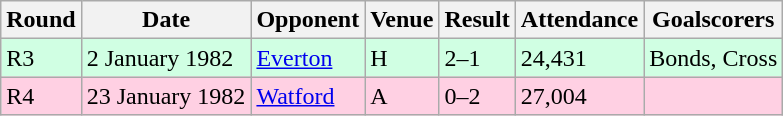<table class="wikitable">
<tr>
<th>Round</th>
<th>Date</th>
<th>Opponent</th>
<th>Venue</th>
<th>Result</th>
<th>Attendance</th>
<th>Goalscorers</th>
</tr>
<tr style="background-color: #d0ffe3;">
<td>R3</td>
<td>2 January 1982</td>
<td><a href='#'>Everton</a></td>
<td>H</td>
<td>2–1</td>
<td>24,431</td>
<td>Bonds, Cross</td>
</tr>
<tr style="background-color: #ffd0e3;">
<td>R4</td>
<td>23 January 1982</td>
<td><a href='#'>Watford</a></td>
<td>A</td>
<td>0–2</td>
<td>27,004</td>
<td></td>
</tr>
</table>
